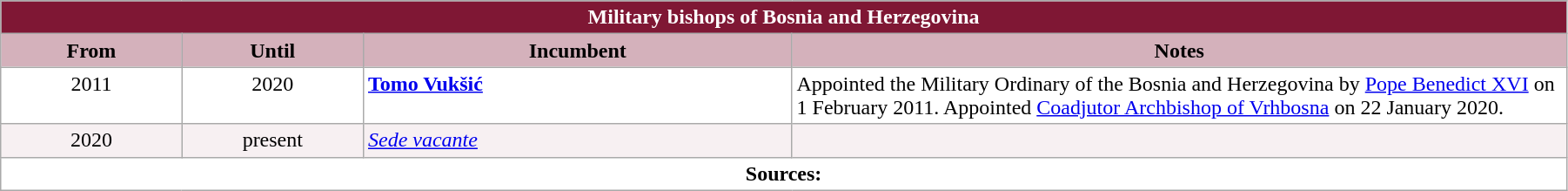<table class="wikitable" style="width:95%"; border="1">
<tr>
<th colspan="4" style="background-color: #7F1734; color: white;">Military bishops of Bosnia and Herzegovina</th>
</tr>
<tr>
<th style="background-color: #D4B1BB; width: 11%;">From</th>
<th style="background-color: #D4B1BB; width: 11%;">Until</th>
<th style="background-color: #D4B1BB; width: 26%;">Incumbent</th>
<th style="background-color: #D4B1BB; width: 47%;">Notes</th>
</tr>
<tr valign="top" style="background-color: white;">
<td style="text-align: center;">2011</td>
<td style="text-align: center;">2020</td>
<td><strong><a href='#'>Tomo Vukšić</a></strong></td>
<td>Appointed the Military Ordinary of the Bosnia and Herzegovina by <a href='#'>Pope Benedict XVI</a> on 1 February 2011. Appointed <a href='#'>Coadjutor Archbishop of Vrhbosna</a> on 22 January 2020.</td>
</tr>
<tr valign="top" style="background-color: #F7F0F2;">
<td style="text-align: center;">2020</td>
<td style="text-align: center;">present</td>
<td><em><a href='#'>Sede vacante</a></em></td>
<td></td>
</tr>
<tr valign="top" style="background-color: white;">
<td colspan="5" style="text-align: center;"><strong>Sources:</strong></td>
</tr>
</table>
